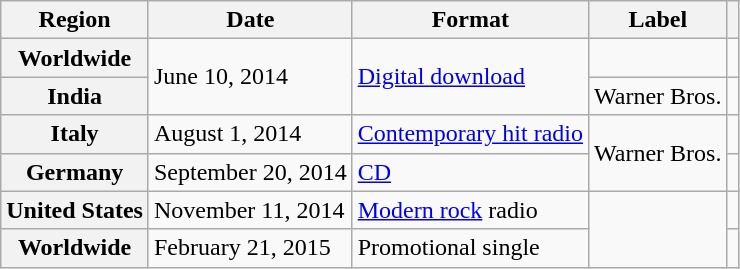<table class="wikitable plainrowheaders">
<tr>
<th scope="col">Region</th>
<th scope="col">Date</th>
<th scope="col">Format</th>
<th scope="col">Label</th>
<th scope="col"></th>
</tr>
<tr>
<th scope="row">Worldwide</th>
<td rowspan="2">June 10, 2014</td>
<td rowspan="2"><a href='#'>Digital download</a></td>
<td></td>
<td></td>
</tr>
<tr>
<th scope="row">India</th>
<td>Warner Bros.</td>
<td></td>
</tr>
<tr>
<th scope="row">Italy</th>
<td>August 1, 2014</td>
<td><a href='#'>Contemporary hit radio</a></td>
<td rowspan="2">Warner Bros.</td>
<td></td>
</tr>
<tr>
<th scope="row">Germany</th>
<td>September 20, 2014</td>
<td><a href='#'>CD</a></td>
<td></td>
</tr>
<tr>
<th scope="row">United States</th>
<td>November 11, 2014</td>
<td><a href='#'>Modern rock</a> radio</td>
<td rowspan="2"></td>
<td></td>
</tr>
<tr>
<th scope="row">Worldwide</th>
<td>February 21, 2015</td>
<td>Promotional single</td>
<td></td>
</tr>
</table>
